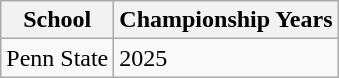<table class="wikitable">
<tr>
<th>School</th>
<th>Championship Years</th>
</tr>
<tr>
<td>Penn State</td>
<td>2025</td>
</tr>
</table>
